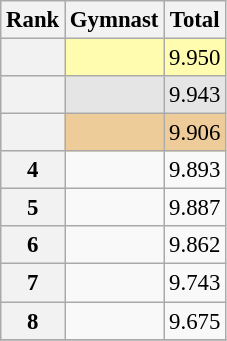<table class="wikitable sortable" style="text-align:center; font-size:95%">
<tr>
<th scope=col>Rank</th>
<th scope=col>Gymnast</th>
<th scope=col>Total</th>
</tr>
<tr bgcolor=fffcaf>
<th scope=row style="text-align:center"></th>
<td align=left></td>
<td>9.950</td>
</tr>
<tr bgcolor=e5e5e5>
<th scope=row style="text-align:center"></th>
<td align=left></td>
<td>9.943</td>
</tr>
<tr bgcolor=eecc99>
<th scope=row style="text-align:center"></th>
<td align=left></td>
<td>9.906</td>
</tr>
<tr>
<th scope=row style="text-align:center">4</th>
<td align=left></td>
<td>9.893</td>
</tr>
<tr>
<th scope=row style="text-align:center">5</th>
<td align=left></td>
<td>9.887</td>
</tr>
<tr>
<th scope=row style="text-align:center">6</th>
<td align=left></td>
<td>9.862</td>
</tr>
<tr>
<th scope=row style="text-align:center">7</th>
<td align=left></td>
<td>9.743</td>
</tr>
<tr>
<th scope=row style="text-align:center">8</th>
<td align=left></td>
<td>9.675</td>
</tr>
<tr>
</tr>
</table>
